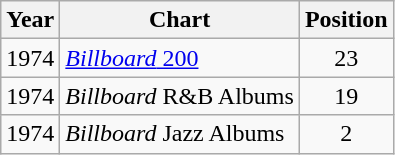<table class="wikitable">
<tr>
<th>Year</th>
<th>Chart</th>
<th>Position</th>
</tr>
<tr>
<td>1974</td>
<td><a href='#'><em>Billboard</em> 200</a></td>
<td align="center">23</td>
</tr>
<tr>
<td>1974</td>
<td><em>Billboard</em> R&B Albums</td>
<td align="center">19</td>
</tr>
<tr>
<td>1974</td>
<td><em>Billboard</em> Jazz Albums</td>
<td align="center">2</td>
</tr>
</table>
